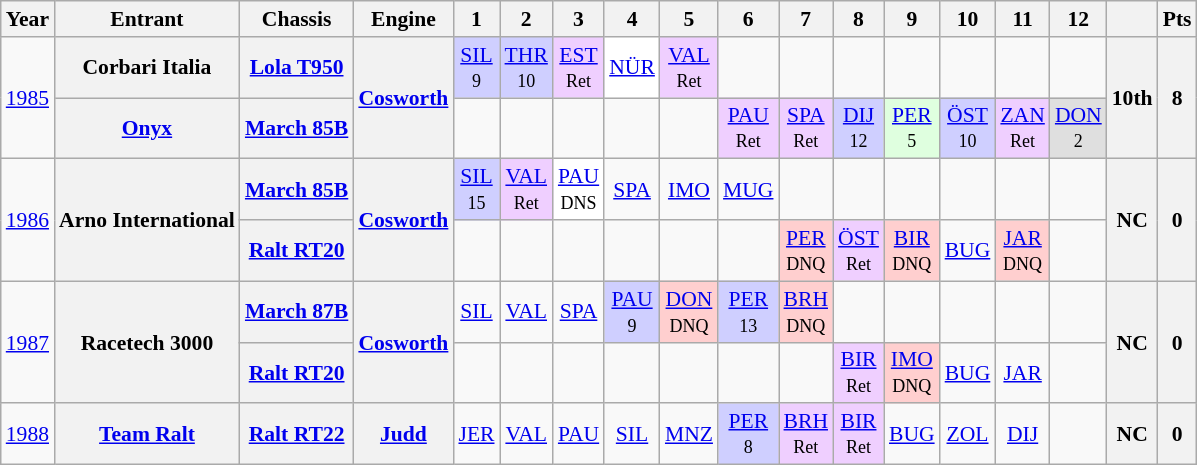<table class="wikitable" style="text-align:center; font-size:90%">
<tr>
<th>Year</th>
<th>Entrant</th>
<th>Chassis</th>
<th>Engine</th>
<th>1</th>
<th>2</th>
<th>3</th>
<th>4</th>
<th>5</th>
<th>6</th>
<th>7</th>
<th>8</th>
<th>9</th>
<th>10</th>
<th>11</th>
<th>12</th>
<th></th>
<th>Pts</th>
</tr>
<tr>
<td rowspan=2><a href='#'>1985</a></td>
<th>Corbari Italia</th>
<th><a href='#'>Lola T950</a></th>
<th rowspan=2><a href='#'>Cosworth</a></th>
<td style="background:#CFCFFF;"><a href='#'>SIL</a><br><small>9</small></td>
<td style="background:#CFCFFF;"><a href='#'>THR</a><br><small>10</small></td>
<td style="background:#EFCFFF;"><a href='#'>EST</a><br><small>Ret</small></td>
<td style="background:#FFFFFF;"><a href='#'>NÜR</a><br></td>
<td style="background:#EFCFFF;"><a href='#'>VAL</a><br><small>Ret</small></td>
<td></td>
<td></td>
<td></td>
<td></td>
<td></td>
<td></td>
<td></td>
<th rowspan=2>10th</th>
<th rowspan=2>8</th>
</tr>
<tr>
<th><a href='#'>Onyx</a></th>
<th><a href='#'>March 85B</a></th>
<td></td>
<td></td>
<td></td>
<td></td>
<td></td>
<td style="background:#EFCFFF;"><a href='#'>PAU</a><br><small>Ret</small></td>
<td style="background:#EFCFFF;"><a href='#'>SPA</a><br><small>Ret</small></td>
<td style="background:#CFCFFF;"><a href='#'>DIJ</a><br><small>12</small></td>
<td style="background:#DFFFDF;"><a href='#'>PER</a><br><small>5</small></td>
<td style="background:#CFCFFF;"><a href='#'>ÖST</a><br><small>10</small></td>
<td style="background:#EFCFFF;"><a href='#'>ZAN</a><br><small>Ret</small></td>
<td style="background:#DFDFDF;"><a href='#'>DON</a><br><small>2</small></td>
</tr>
<tr>
<td rowspan=2><a href='#'>1986</a></td>
<th rowspan=2>Arno International</th>
<th><a href='#'>March 85B</a></th>
<th rowspan=2><a href='#'>Cosworth</a></th>
<td style="background:#CFCFFF;"><a href='#'>SIL</a><br><small>15</small></td>
<td style="background:#EFCFFF;"><a href='#'>VAL</a><br><small>Ret</small></td>
<td style="background:#FFFFFF;"><a href='#'>PAU</a><br><small>DNS</small></td>
<td><a href='#'>SPA</a></td>
<td><a href='#'>IMO</a></td>
<td><a href='#'>MUG</a></td>
<td></td>
<td></td>
<td></td>
<td></td>
<td></td>
<td></td>
<th rowspan=2>NC</th>
<th rowspan=2>0</th>
</tr>
<tr>
<th><a href='#'>Ralt RT20</a></th>
<td></td>
<td></td>
<td></td>
<td></td>
<td></td>
<td></td>
<td style="background:#FFCFCF;"><a href='#'>PER</a><br><small>DNQ</small></td>
<td style="background:#EFCFFF;"><a href='#'>ÖST</a><br><small>Ret</small></td>
<td style="background:#FFCFCF;"><a href='#'>BIR</a><br><small>DNQ</small></td>
<td><a href='#'>BUG</a></td>
<td style="background:#FFCFCF;"><a href='#'>JAR</a><br><small>DNQ</small></td>
<td></td>
</tr>
<tr>
<td rowspan=2><a href='#'>1987</a></td>
<th rowspan=2>Racetech 3000</th>
<th><a href='#'>March 87B</a></th>
<th rowspan=2><a href='#'>Cosworth</a></th>
<td><a href='#'>SIL</a></td>
<td><a href='#'>VAL</a></td>
<td><a href='#'>SPA</a></td>
<td style="background:#CFCFFF;"><a href='#'>PAU</a><br><small>9</small></td>
<td style="background:#FFCFCF;"><a href='#'>DON</a><br><small>DNQ</small></td>
<td style="background:#CFCFFF;"><a href='#'>PER</a><br><small>13</small></td>
<td style="background:#FFCFCF;"><a href='#'>BRH</a><br><small>DNQ</small></td>
<td></td>
<td></td>
<td></td>
<td></td>
<td></td>
<th rowspan=2>NC</th>
<th rowspan=2>0</th>
</tr>
<tr>
<th><a href='#'>Ralt RT20</a></th>
<td></td>
<td></td>
<td></td>
<td></td>
<td></td>
<td></td>
<td></td>
<td style="background:#EFCFFF;"><a href='#'>BIR</a><br><small>Ret</small></td>
<td style="background:#FFCFCF;"><a href='#'>IMO</a><br><small>DNQ</small></td>
<td><a href='#'>BUG</a></td>
<td><a href='#'>JAR</a></td>
<td></td>
</tr>
<tr>
<td><a href='#'>1988</a></td>
<th><a href='#'>Team Ralt</a></th>
<th><a href='#'>Ralt RT22</a></th>
<th rowspan=2><a href='#'>Judd</a></th>
<td><a href='#'>JER</a></td>
<td><a href='#'>VAL</a></td>
<td><a href='#'>PAU</a></td>
<td><a href='#'>SIL</a></td>
<td><a href='#'>MNZ</a></td>
<td style="background:#CFCFFF;"><a href='#'>PER</a><br><small>8</small></td>
<td style="background:#EFCFFF;"><a href='#'>BRH</a><br><small>Ret</small></td>
<td style="background:#EFCFFF;"><a href='#'>BIR</a><br><small>Ret</small></td>
<td><a href='#'>BUG</a></td>
<td><a href='#'>ZOL</a></td>
<td><a href='#'>DIJ</a></td>
<td></td>
<th>NC</th>
<th>0</th>
</tr>
</table>
